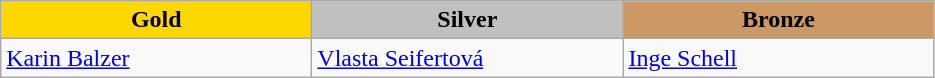<table class="wikitable" style="text-align:left">
<tr align="center">
<td width=200 bgcolor=gold><strong>Gold</strong></td>
<td width=200 bgcolor=silver><strong>Silver</strong></td>
<td width=200 bgcolor=CC9966><strong>Bronze</strong></td>
</tr>
<tr>
<td><a href='#'>Karin Balzer</a><br><em></em></td>
<td><a href='#'>Vlasta Seifertová</a><br><em></em></td>
<td><a href='#'>Inge Schell</a><br><em></em></td>
</tr>
</table>
